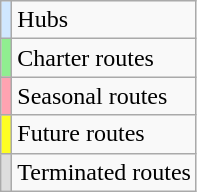<table class="wikitable">
<tr>
<td style="background:#d0e7ff;"></td>
<td>Hubs</td>
</tr>
<tr>
<td style="background:#90EE90;"></td>
<td>Charter routes</td>
</tr>
<tr>
<td style="background:#ffa3b1;"></td>
<td>Seasonal routes</td>
</tr>
<tr>
<td style="background:#fefe22;"></td>
<td>Future routes</td>
</tr>
<tr>
<td style="background:#ddd;"></td>
<td>Terminated routes</td>
</tr>
</table>
